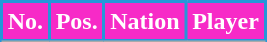<table class="wikitable sortable">
<tr>
<th style="background:#f72ac7; color:white; border:2px solid #2597d9;">No.</th>
<th style="background:#f72ac7; color:white; border:2px solid #2597d9;">Pos.</th>
<th style="background:#f72ac7; color:white; border:2px solid #2597d9;">Nation</th>
<th style="background:#f72ac7; color:white; border:2px solid #2597d9;">Player</th>
</tr>
<tr>
</tr>
</table>
